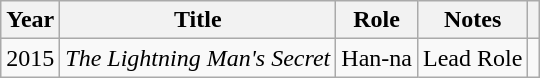<table class="wikitable">
<tr>
<th scope="col">Year</th>
<th scope="col">Title</th>
<th scope="col">Role</th>
<th scope="col">Notes</th>
<th scope="col"></th>
</tr>
<tr>
<td>2015</td>
<td><em>The Lightning Man's Secret</em></td>
<td>Han-na</td>
<td>Lead Role</td>
<td></td>
</tr>
</table>
